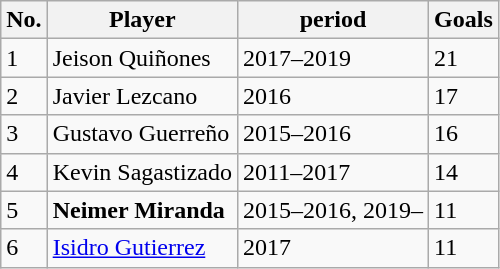<table class="wikitable">
<tr>
<th>No.</th>
<th>Player</th>
<th>period</th>
<th>Goals</th>
</tr>
<tr>
<td>1</td>
<td> Jeison Quiñones</td>
<td>2017–2019</td>
<td>21</td>
</tr>
<tr>
<td>2</td>
<td> Javier Lezcano</td>
<td>2016</td>
<td>17</td>
</tr>
<tr>
<td>3</td>
<td> Gustavo Guerreño</td>
<td>2015–2016</td>
<td>16</td>
</tr>
<tr>
<td>4</td>
<td> Kevin Sagastizado</td>
<td>2011–2017</td>
<td>14</td>
</tr>
<tr>
<td>5</td>
<td> <strong>Neimer Miranda</strong></td>
<td>2015–2016, 2019–</td>
<td>11</td>
</tr>
<tr>
<td>6</td>
<td> <a href='#'>Isidro Gutierrez</a></td>
<td>2017</td>
<td>11</td>
</tr>
</table>
